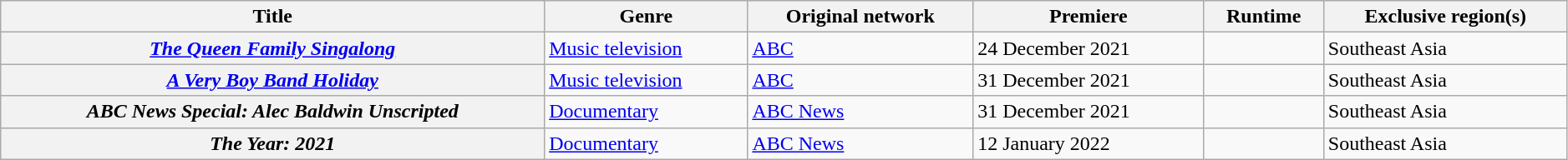<table class="wikitable plainrowheaders sortable" style="width:99%;">
<tr>
<th>Title</th>
<th>Genre</th>
<th>Original network</th>
<th>Premiere</th>
<th>Runtime</th>
<th>Exclusive region(s)</th>
</tr>
<tr>
<th scope="row"><em><a href='#'>The Queen Family Singalong</a></em></th>
<td><a href='#'>Music television</a></td>
<td><a href='#'>ABC</a></td>
<td>24 December 2021</td>
<td></td>
<td>Southeast Asia</td>
</tr>
<tr>
<th scope="row"><em><a href='#'>A Very Boy Band Holiday</a></em></th>
<td><a href='#'>Music television</a></td>
<td><a href='#'>ABC</a></td>
<td>31 December 2021</td>
<td></td>
<td>Southeast Asia</td>
</tr>
<tr>
<th scope="row"><em>ABC News Special: Alec Baldwin Unscripted</em></th>
<td><a href='#'>Documentary</a></td>
<td><a href='#'>ABC News</a></td>
<td>31 December 2021</td>
<td></td>
<td>Southeast Asia</td>
</tr>
<tr>
<th scope="row"><em>The Year: 2021</em></th>
<td><a href='#'>Documentary</a></td>
<td><a href='#'>ABC News</a></td>
<td>12 January 2022</td>
<td></td>
<td>Southeast Asia</td>
</tr>
</table>
